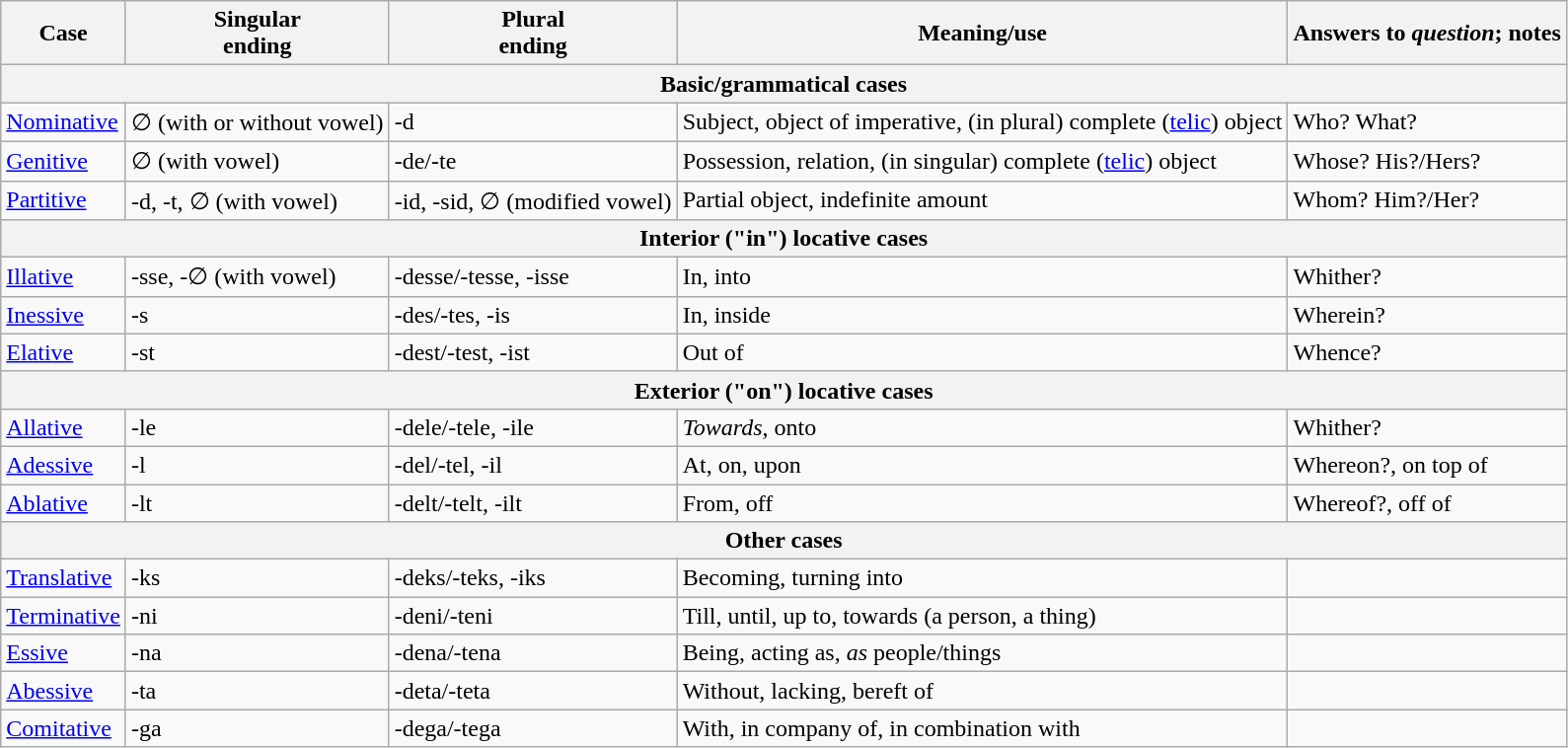<table class="wikitable">
<tr>
<th>Case</th>
<th>Singular<br>ending</th>
<th>Plural<br>ending</th>
<th>Meaning/use</th>
<th>Answers to <em>question</em>; notes</th>
</tr>
<tr>
<th colspan="5">Basic/grammatical cases</th>
</tr>
<tr>
<td><a href='#'>Nominative</a></td>
<td>∅ (with or without vowel)</td>
<td>-d</td>
<td>Subject, object of imperative, (in plural) complete (<a href='#'>telic</a>) object</td>
<td>Who? What?</td>
</tr>
<tr>
<td><a href='#'>Genitive</a></td>
<td>∅ (with vowel)</td>
<td>-de/-te</td>
<td>Possession, relation, (in singular) complete (<a href='#'>telic</a>) object</td>
<td>Whose? His?/Hers?</td>
</tr>
<tr>
<td><a href='#'>Partitive</a></td>
<td>-d, -t, ∅ (with vowel)</td>
<td>-id, -sid, ∅ (modified vowel)</td>
<td>Partial object, indefinite amount</td>
<td>Whom? Him?/Her?</td>
</tr>
<tr>
<th colspan="5">Interior ("in") locative cases</th>
</tr>
<tr>
<td><a href='#'>Illative</a></td>
<td>-sse, -∅ (with vowel)</td>
<td>-desse/-tesse, -isse</td>
<td>In, into</td>
<td>Whither?</td>
</tr>
<tr>
<td><a href='#'>Inessive</a></td>
<td>-s</td>
<td>-des/-tes, -is</td>
<td>In, inside</td>
<td>Wherein?</td>
</tr>
<tr>
<td><a href='#'>Elative</a></td>
<td>-st</td>
<td>-dest/-test, -ist</td>
<td>Out of</td>
<td>Whence?</td>
</tr>
<tr>
<th colspan="5">Exterior ("on") locative cases</th>
</tr>
<tr>
<td><a href='#'>Allative</a></td>
<td>-le</td>
<td>-dele/-tele, -ile</td>
<td><em>Towards</em>, onto</td>
<td>Whither?</td>
</tr>
<tr>
<td><a href='#'>Adessive</a></td>
<td>-l</td>
<td>-del/-tel, -il</td>
<td>At, on, upon</td>
<td>Whereon?, on top of</td>
</tr>
<tr>
<td><a href='#'>Ablative</a></td>
<td>-lt</td>
<td>-delt/-telt, -ilt</td>
<td>From, off</td>
<td>Whereof?, off of</td>
</tr>
<tr>
<th colspan="5">Other cases</th>
</tr>
<tr>
<td><a href='#'>Translative</a></td>
<td>-ks</td>
<td>-deks/-teks, -iks</td>
<td>Becoming, turning into</td>
<td></td>
</tr>
<tr>
<td><a href='#'>Terminative</a></td>
<td>-ni</td>
<td>-deni/-teni</td>
<td>Till, until, up to, towards (a person, a thing)</td>
<td></td>
</tr>
<tr>
<td><a href='#'>Essive</a></td>
<td>-na</td>
<td>-dena/-tena</td>
<td>Being, acting as, <em>as</em> people/things</td>
<td></td>
</tr>
<tr>
<td><a href='#'>Abessive</a></td>
<td>-ta</td>
<td>-deta/-teta</td>
<td>Without, lacking, bereft of</td>
<td></td>
</tr>
<tr>
<td><a href='#'>Comitative</a></td>
<td>-ga</td>
<td>-dega/-tega</td>
<td>With, in company of, in combination with</td>
<td></td>
</tr>
</table>
